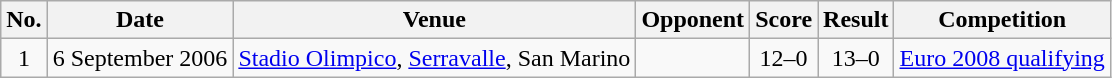<table class="wikitable sortable">
<tr>
<th scope="col">No.</th>
<th scope="col">Date</th>
<th scope="col">Venue</th>
<th scope="col">Opponent</th>
<th scope="col">Score</th>
<th scope="col">Result</th>
<th scope="col">Competition</th>
</tr>
<tr>
<td align="center">1</td>
<td>6 September 2006</td>
<td><a href='#'>Stadio Olimpico</a>, <a href='#'>Serravalle</a>, San Marino</td>
<td></td>
<td align="center">12–0</td>
<td align="center">13–0</td>
<td><a href='#'>Euro 2008 qualifying</a></td>
</tr>
</table>
